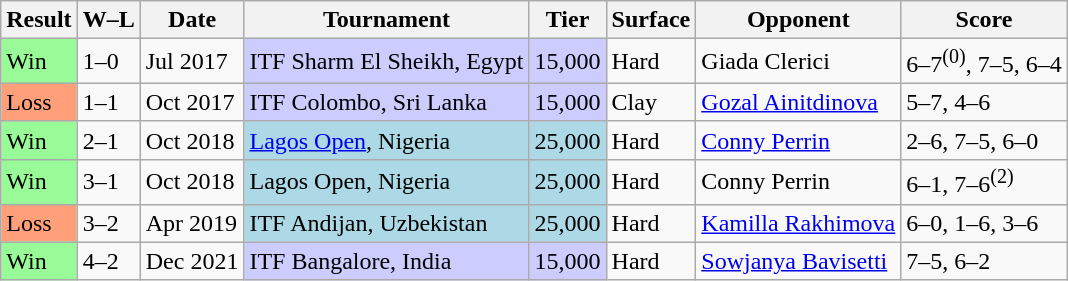<table class="sortable wikitable">
<tr>
<th>Result</th>
<th class="unsortable">W–L</th>
<th>Date</th>
<th>Tournament</th>
<th>Tier</th>
<th>Surface</th>
<th>Opponent</th>
<th class="unsortable">Score</th>
</tr>
<tr>
<td bgcolor="98FB98">Win</td>
<td>1–0</td>
<td>Jul 2017</td>
<td style="background:#ccccff;">ITF Sharm El Sheikh, Egypt</td>
<td style="background:#ccccff;">15,000</td>
<td>Hard</td>
<td> Giada Clerici</td>
<td>6–7<sup>(0)</sup>, 7–5, 6–4</td>
</tr>
<tr>
<td bgcolor="FFA07A">Loss</td>
<td>1–1</td>
<td>Oct 2017</td>
<td style="background:#ccccff;">ITF Colombo, Sri Lanka</td>
<td style="background:#ccccff;">15,000</td>
<td>Clay</td>
<td> <a href='#'>Gozal Ainitdinova</a></td>
<td>5–7, 4–6</td>
</tr>
<tr>
<td bgcolor="98FB98">Win</td>
<td>2–1</td>
<td>Oct 2018</td>
<td style="background:lightblue;"><a href='#'>Lagos Open</a>, Nigeria</td>
<td style="background:lightblue;">25,000</td>
<td>Hard</td>
<td> <a href='#'>Conny Perrin</a></td>
<td>2–6, 7–5, 6–0</td>
</tr>
<tr>
<td bgcolor="98FB98">Win</td>
<td>3–1</td>
<td>Oct 2018</td>
<td style="background:lightblue;">Lagos Open, Nigeria</td>
<td style="background:lightblue;">25,000</td>
<td>Hard</td>
<td> Conny Perrin</td>
<td>6–1, 7–6<sup>(2)</sup></td>
</tr>
<tr>
<td bgcolor="FFA07A">Loss</td>
<td>3–2</td>
<td>Apr 2019</td>
<td style="background:lightblue;">ITF Andijan, Uzbekistan</td>
<td style="background:lightblue;">25,000</td>
<td>Hard</td>
<td> <a href='#'>Kamilla Rakhimova</a></td>
<td>6–0, 1–6, 3–6</td>
</tr>
<tr>
<td bgcolor="98FB98">Win</td>
<td>4–2</td>
<td>Dec 2021</td>
<td style="background:#ccccff;">ITF Bangalore, India</td>
<td style="background:#ccccff;">15,000</td>
<td>Hard</td>
<td> <a href='#'>Sowjanya Bavisetti</a></td>
<td>7–5, 6–2</td>
</tr>
</table>
